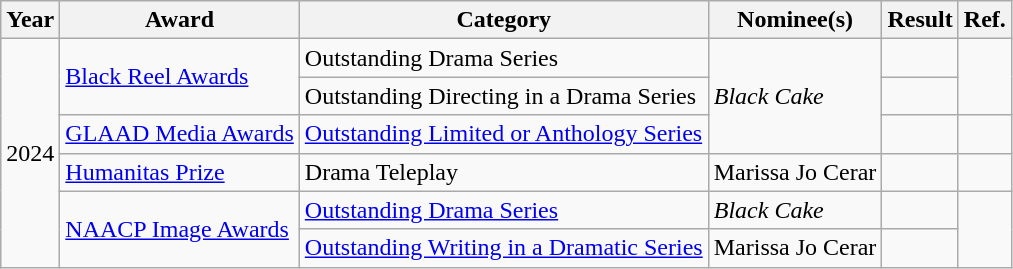<table class="wikitable">
<tr>
<th>Year</th>
<th>Award</th>
<th>Category</th>
<th>Nominee(s)</th>
<th>Result</th>
<th>Ref.</th>
</tr>
<tr>
<td rowspan="6">2024</td>
<td rowspan="2"><a href='#'>Black Reel Awards</a></td>
<td>Outstanding Drama Series</td>
<td rowspan="3"><em>Black Cake</em></td>
<td></td>
<td rowspan="2" style="text-align:center;"></td>
</tr>
<tr>
<td>Outstanding Directing in a Drama Series</td>
<td></td>
</tr>
<tr>
<td><a href='#'>GLAAD Media Awards</a></td>
<td><a href='#'>Outstanding Limited or Anthology Series</a></td>
<td></td>
<td style="text-align:center;"></td>
</tr>
<tr>
<td><a href='#'>Humanitas Prize</a></td>
<td>Drama Teleplay</td>
<td>Marissa Jo Cerar</td>
<td></td>
<td style="text-align:center;"></td>
</tr>
<tr>
<td rowspan="2"><a href='#'>NAACP Image Awards</a></td>
<td><a href='#'>Outstanding Drama Series</a></td>
<td><em>Black Cake</em></td>
<td></td>
<td rowspan="2" style="text-align:center;"></td>
</tr>
<tr>
<td><a href='#'>Outstanding Writing in a Dramatic Series</a></td>
<td>Marissa Jo Cerar</td>
<td></td>
</tr>
</table>
